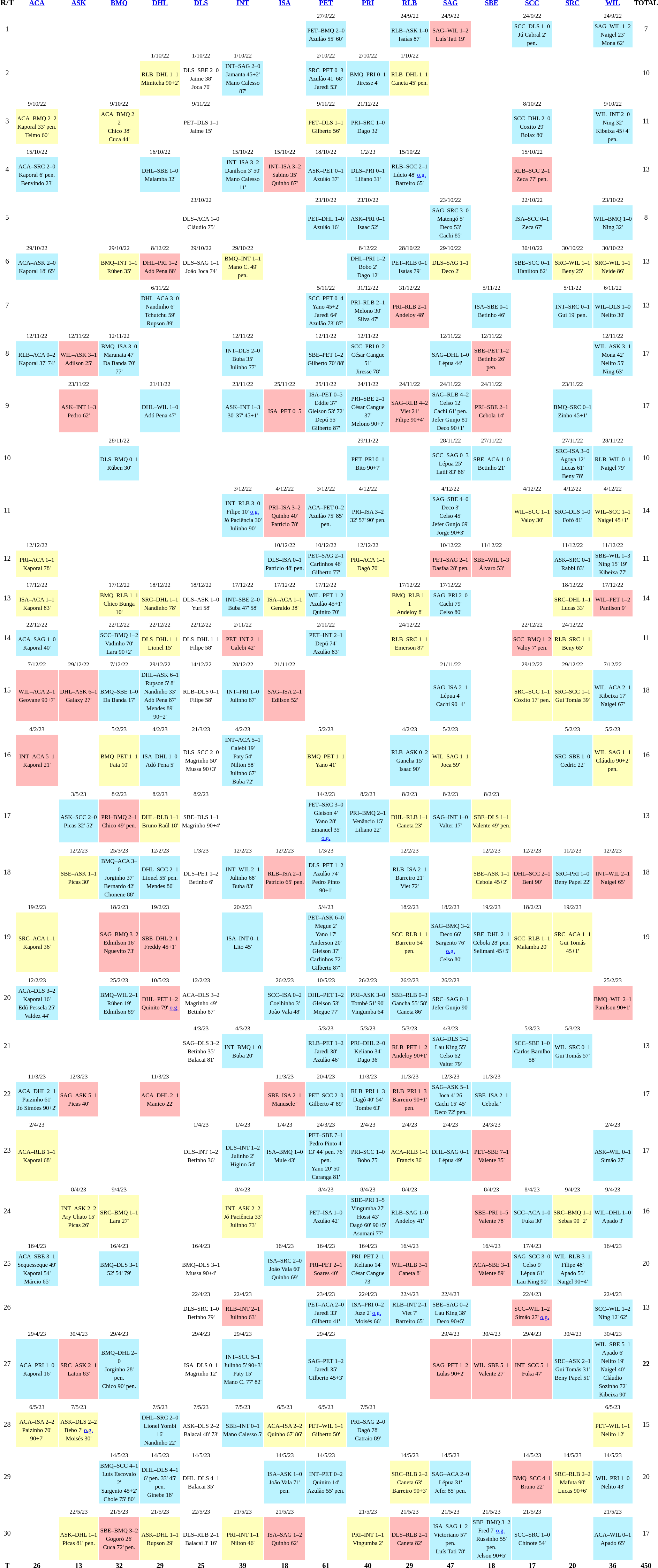<table class="wikitable>
<tr style="font-size: 85%;">
<th scope="col" rowspan="2">R/T</th>
</tr>
<tr style="font-size: 85%;">
<th style="width: 90px" colspan="1"><a href='#'>ACA</a></th>
<th style="width: 90px" colspan="1"><a href='#'>ASK</a></th>
<th style="width: 90px" colspan="1"><a href='#'>BMQ</a></th>
<th style="width: 90px" colspan="1"><a href='#'>DHL</a></th>
<th style="width: 90px" colspan="1"><a href='#'>DLS</a></th>
<th style="width: 95px" colspan="1"><a href='#'>INT</a></th>
<th style="width: 90px" colspan="1"><a href='#'>ISA</a></th>
<th style="width: 90px" colspan="1"><a href='#'>PET</a></th>
<th style="width: 95px" colspan="1"><a href='#'>PRI</a></th>
<th style="width: 90px" colspan="1"><a href='#'>RLB</a></th>
<th style="width: 90px" colspan="1"><a href='#'>SAG</a></th>
<th style="width: 90px" colspan="1"><a href='#'>SBE</a></th>
<th style="width: 90px" colspan="1"><a href='#'>SCC</a></th>
<th style="width: 90px" colspan="1"><a href='#'>SRC</a></th>
<th style="width: 90px" colspan="1"><a href='#'>WIL</a></th>
<th style="width: 30px" colspan="1">TOTAL</th>
</tr>
<tr>
<td colspan=17></td>
</tr>
<tr align=center style="font-size: 85%;">
<td rowspan=2>1</td>
<td rowspan=2><small></small></td>
<td rowspan=2><small></small></td>
<td rowspan=2><small></small></td>
<td rowspan=2><small></small></td>
<td rowspan=2><small></small></td>
<td rowspan=2><small></small></td>
<td rowspan=2><small></small></td>
<td><small>27/9/22</small></td>
<td rowspan=2><small></small></td>
<td><small>24/9/22</small></td>
<td><small>24/9/22</small></td>
<td rowspan=2><small></small></td>
<td><small>24/9/22</small></td>
<td rowspan=2><small></small></td>
<td><small>24/9/22</small></td>
<td rowspan=2>7</td>
</tr>
<tr align=center style="font-size: 85%;">
<td bgcolor=#bbf3ff><small>PET–BMQ 2–0<br>Azulão 55' 60'</small></td>
<td bgcolor=#bbf3ff><small>RLB–ASK 1–0<br>Isaías 87'</small></td>
<td bgcolor=#ffbbbb><small>SAG–WIL 1–2<br>Luís Tati 19'</small></td>
<td bgcolor=#bbf3ff><small>SCC–DLS 1–0<br>Jú Cabral 2' pen.</small></td>
<td bgcolor=#bbf3ff><small>SAG–WIL 1–2<br>Naigel 23'<br>Mona 62'</small></td>
</tr>
<tr>
<td colspan=17></td>
</tr>
<tr align=center style="font-size: 85%;">
<td rowspan=2>2</td>
<td rowspan=2></td>
<td rowspan=2><small></small></td>
<td rowspan=2><small></small></td>
<td><small>1/10/22</small></td>
<td><small>1/10/22</small></td>
<td><small>1/10/22</small></td>
<td rowspan=2><small></small></td>
<td><small>2/10/22</small></td>
<td><small>2/10/22</small></td>
<td><small>1/10/22</small></td>
<td rowspan=2><small></small></td>
<td rowspan=2><small></small></td>
<td rowspan=2><small></small></td>
<td rowspan=2><small></small></td>
<td rowspan=2><small></small></td>
<td rowspan=2>10</td>
</tr>
<tr align=center style="font-size: 85%;">
<td bgcolor=#ffffbb><small>RLB–DHL 1–1<br>Mimitcha 90+2'</small></td>
<td><small>DLS–SBE 2–0<br>Jaime 38'<br>Joca 70'</small></td>
<td bgcolor=#bbf3ff><small>INT–SAG 2–0<br>Jamanta 45+2'<br>Mano Calesso 87'</small></td>
<td bgcolor=#bbf3ff><small>SRC–PET 0–3<br>Azulão 41' 68'<br>Jaredi 53'</small></td>
<td bgcolor=#bbf3ff><small>BMQ–PRI 0–1<br>Jiresse 4'</small></td>
<td bgcolor=#ffffbb><small>RLB–DHL 1–1<br>Caneta 45' pen.</small></td>
</tr>
<tr>
<td colspan=17></td>
</tr>
<tr align=center style="font-size: 85%;">
<td rowspan=2>3</td>
<td><small>9/10/22</small></td>
<td rowspan=2><small></small></td>
<td><small>9/10/22</small></td>
<td rowspan=2><small></small></td>
<td><small>9/11/22</small></td>
<td rowspan=2><small></small></td>
<td rowspan=2><small></small></td>
<td><small>9/11/22</small></td>
<td><small>21/12/22</small></td>
<td rowspan=2><small></small></td>
<td rowspan=2></td>
<td rowspan=2><small></small></td>
<td><small>8/10/22</small></td>
<td rowspan=2><small></small></td>
<td><small>9/10/22</small></td>
<td rowspan=2>11</td>
</tr>
<tr align=center style="font-size: 85%;">
<td bgcolor=#ffffbb><small>ACA–BMQ 2–2<br>Kaporal 33' pen.<br>Telmo 60'</small></td>
<td bgcolor=#ffffbb><small>ACA–BMQ 2–2<br>Chico 38'<br>Cuca 44'</small></td>
<td><small>PET–DLS 1–1<br>Jaime 15'</small></td>
<td bgcolor=#ffffbb><small>PET–DLS 1–1<br>Gilberto 56'</small></td>
<td bgcolor=#bbf3ff><small>PRI–SRC 1–0<br>Dago 32'</small></td>
<td bgcolor=#bbf3ff><small>SCC–DHL 2–0<br>Coxito 29'<br>Bolax 80'</small></td>
<td bgcolor=#bbf3ff><small>WIL–INT 2–0<br>Ning 32'<br>Kibeixa 45+4' pen.</small></td>
</tr>
<tr>
<td colspan=17></td>
</tr>
<tr align=center style="font-size: 85%;">
<td rowspan=2>4</td>
<td><small>15/10/22</small></td>
<td rowspan=2><small></small></td>
<td rowspan=2><small></small></td>
<td><small>16/10/22</small></td>
<td rowspan=2><small></small></td>
<td><small>15/10/22</small></td>
<td><small>15/10/22</small></td>
<td><small>18/10/22</small></td>
<td><small>1/2/23</small></td>
<td><small>15/10/22</small></td>
<td rowspan=2><small></small></td>
<td rowspan=2><small></small></td>
<td><small>15/10/22</small></td>
<td rowspan=2><small></small></td>
<td rowspan=2></td>
<td rowspan=2>13</td>
</tr>
<tr align=center style="font-size: 85%;">
<td bgcolor=#bbf3ff><small>ACA–SRC 2–0<br>Kaporal 6' pen.<br>Benvindo 23'</small></td>
<td bgcolor=#bbf3ff><small>DHL–SBE 1–0<br>Malamba 32'</small></td>
<td bgcolor=#bbf3ff><small>INT–ISA 3–2<br>Danilson 3' 50'<br>Mano Calesso 11'</small></td>
<td bgcolor=#ffbbbb><small>INT–ISA 3–2<br>Sabino 35'<br>Quinho 87'</small></td>
<td bgcolor=#bbf3ff><small>ASK–PET 0–1<br>Azulão 37'</small></td>
<td bgcolor=#bbf3ff><small>DLS–PRI 0–1<br>Liliano 31'</small></td>
<td bgcolor=#bbf3ff><small>RLB–SCC 2–1<br>Lúcio 48' <a href='#'>o.g.</a><br>Barreiro 65'</small></td>
<td bgcolor=#ffbbbb><small>RLB–SCC 2–1<br>Zeca 77' pen.</small></td>
</tr>
<tr>
<td colspan=17></td>
</tr>
<tr align=center style="font-size: 85%;">
<td rowspan=2>5</td>
<td rowspan=2><small></small></td>
<td rowspan=2><small></small></td>
<td rowspan=2><small></small></td>
<td rowspan=2><small></small></td>
<td><small>23/10/22</small></td>
<td rowspan=2></td>
<td rowspan=2><small></small></td>
<td><small>23/10/22</small></td>
<td><small>23/10/22</small></td>
<td rowspan=2><small></small></td>
<td><small>23/10/22</small></td>
<td rowspan=2><small></small></td>
<td><small>22/10/22</small></td>
<td rowspan=2><small></small></td>
<td><small>23/10/22</small></td>
<td rowspan=2>8</td>
</tr>
<tr align=center style="font-size: 85%;">
<td><small>DLS–ACA 1–0<br>Cláudio 75'</small></td>
<td bgcolor=#bbf3ff><small>PET–DHL 1–0<br>Azulão 16'</small></td>
<td bgcolor=#bbf3ff><small>ASK–PRI 0–1<br>Isaac 52'</small></td>
<td bgcolor=#bbf3ff><small>SAG–SRC 3–0<br>Matengó 5'<br>Deco 53'<br>Cachi 85'</small></td>
<td bgcolor=#bbf3ff><small>ISA–SCC 0–1<br>Zeca 67'</small></td>
<td bgcolor=#bbf3ff><small>WIL–BMQ 1–0<br>Ning 32'</small></td>
</tr>
<tr>
<td colspan=17></td>
</tr>
<tr align=center style="font-size: 85%;">
<td rowspan=2>6</td>
<td><small>29/10/22</small></td>
<td rowspan=2><small></small></td>
<td><small>29/10/22</small></td>
<td><small>8/12/22</small></td>
<td><small>29/10/22</small></td>
<td><small>29/10/22</small></td>
<td rowspan=2></td>
<td rowspan=2><small></small></td>
<td><small>8/12/22</small></td>
<td><small>28/10/22</small></td>
<td><small>29/10/22</small></td>
<td rowspan=2><small></small></td>
<td><small>30/10/22</small></td>
<td><small>30/10/22</small></td>
<td><small>30/10/22</small></td>
<td rowspan=2>13</td>
</tr>
<tr align=center style="font-size: 85%;">
<td bgcolor=#bbf3ff><small>ACA–ASK 2–0<br>Kaporal 18' 65'</small></td>
<td bgcolor=#ffffbb><small>BMQ–INT 1–1<br>Rúben 35'</small></td>
<td bgcolor=#ffbbbb><small>DHL–PRI 1–2<br>Adó Pena 88'</small></td>
<td><small>DLS–SAG 1–1<br>João Joca 74'</small></td>
<td bgcolor=#ffffbb><small>BMQ–INT 1–1<br>Mano C. 49' pen.</small></td>
<td bgcolor=#bbf3ff><small>DHL–PRI 1–2<br>Bobo 2'<br>Dago 12'</small></td>
<td bgcolor=#bbf3ff><small>PET–RLB 0–1<br>Isaías 79'</small></td>
<td bgcolor=#ffffbb><small>DLS–SAG 1–1<br>Deco 2'</small></td>
<td bgcolor=#bbf3ff><small>SBE–SCC 0–1<br>Hanilton 82'</small></td>
<td bgcolor=#ffffbb><small>SRC–WIL 1–1<br>Beny 25'</small></td>
<td bgcolor=#ffffbb><small>SRC–WIL 1–1<br>Neide 86'</small></td>
</tr>
<tr>
<td colspan=17></td>
</tr>
<tr align=center style="font-size: 85%;">
<td rowspan=2>7</td>
<td rowspan=2><small></small></td>
<td rowspan=2><small></small></td>
<td rowspan=2></td>
<td><small>6/11/22</small></td>
<td rowspan=2><small></small></td>
<td rowspan=2><small></small></td>
<td rowspan=2><small></small></td>
<td><small>5/11/22</small></td>
<td><small>31/12/22</small></td>
<td><small>31/12/22</small></td>
<td rowspan=2><small></small></td>
<td><small>5/11/22</small></td>
<td rowspan=2><small></small></td>
<td><small>5/11/22</small></td>
<td><small>6/11/22</small></td>
<td rowspan=2>13</td>
</tr>
<tr align=center style="font-size: 85%;">
<td bgcolor=#bbf3ff><small>DHL–ACA 3–0<br>Nandinho 6'<br>Tchutchu 59'<br>Rupson 89'</small></td>
<td bgcolor=#bbf3ff><small>SCC–PET 0–4<br>Yano 45+2'<br>Jaredi 64'<br>Azulão 73' 87'</small></td>
<td bgcolor=#bbf3ff><small>PRI–RLB 2–1<br>Melono 30'<br>Silva 47'</small></td>
<td bgcolor=#ffbbbb><small>PRI–RLB 2–1<br>Andeloy 48'</small></td>
<td bgcolor=#bbf3ff><small>ISA–SBE 0–1<br>Betinho 46'</small></td>
<td bgcolor=#bbf3ff><small>INT–SRC 0–1<br>Gui 19' pen.</small></td>
<td bgcolor=#bbf3ff><small>WIL–DLS 1–0<br>Nelito 30'</small></td>
</tr>
<tr>
<td colspan=17></td>
</tr>
<tr align=center style="font-size: 85%;">
<td rowspan=2>8</td>
<td><small>12/11/22</small></td>
<td><small>12/11/22</small></td>
<td><small>12/11/22</small></td>
<td rowspan=2><small></small></td>
<td rowspan=2><small></small></td>
<td><small>12/11/22</small></td>
<td rowspan=2><small></small></td>
<td><small>12/11/22</small></td>
<td><small>12/11/22</small></td>
<td rowspan=2><small></small></td>
<td><small>12/11/22</small></td>
<td><small>12/11/22</small></td>
<td rowspan=2><small></small></td>
<td rowspan=2></td>
<td><small>12/11/22</small></td>
<td rowspan=2>17</td>
</tr>
<tr align=center style="font-size: 85%;">
<td bgcolor=#bbf3ff><small>RLB–ACA 0–2<br>Kaporal 37' 74'</small></td>
<td bgcolor=#ffbbbb><small>WIL–ASK 3–1<br>Adilson 25'</small></td>
<td bgcolor=#bbf3ff><small>BMQ–ISA 3–0<br>Maranata 47'<br>Da Banda 70' 77'</small></td>
<td bgcolor=#bbf3ff><small>INT–DLS 2–0<br>Buba 35'<br>Julinho 77'</small></td>
<td bgcolor=#bbf3ff><small>SBE–PET 1–2<br>Gilberto 70' 88'</small></td>
<td bgcolor=#bbf3ff><small>SCC–PRI 0–2<br>César Cangue 51'<br>Jiresse 78'</small></td>
<td bgcolor=#bbf3ff><small>SAG–DHL 1–0<br>Lépua 44'</small></td>
<td bgcolor=#ffbbbb><small>SBE–PET 1–2<br>Betinho 26' pen.</small></td>
<td bgcolor=#bbf3ff><small>WIL–ASK 3–1<br>Mona 42'<br>Nelito 55'<br>Ning 63'</small></td>
</tr>
<tr>
<td colspan=17></td>
</tr>
<tr align=center style="font-size: 85%;">
<td rowspan=2>9</td>
<td rowspan=2><small></small></td>
<td><small>23/11/22</small></td>
<td rowspan=2><small></small></td>
<td><small>21/11/22</small></td>
<td rowspan=2></td>
<td><small>23/11/22</small></td>
<td><small>25/11/22</small></td>
<td><small>25/11/22</small></td>
<td><small>24/11/22</small></td>
<td><small>24/11/22</small></td>
<td><small>24/11/22</small></td>
<td><small>24/11/22</small></td>
<td rowspan=2><small></small></td>
<td><small>23/11/22</small></td>
<td rowspan=2><small></small></td>
<td rowspan=2>17</td>
</tr>
<tr align=center style="font-size: 85%;">
<td bgcolor=#ffbbbb><small>ASK–INT 1–3<br>Pedro 62'</small></td>
<td bgcolor=#bbf3ff><small>DHL–WIL 1–0<br>Adó Pena 47'</small></td>
<td bgcolor=#bbf3ff><small>ASK–INT 1–3<br> 30' 37' 45+1'</small></td>
<td bgcolor=#ffbbbb><small>ISA–PET 0–5</small></td>
<td bgcolor=#bbf3ff><small>ISA–PET 0–5<br>Eddie 37'<br>Gleison 53' 72'<br>Depú 55'<br>Gilberto 87'</small></td>
<td bgcolor=#bbf3ff><small>PRI–SBE 2–1<br>César Cangue 37'<br>Melono 90+7'</small></td>
<td bgcolor=#ffbbbb><small>SAG–RLB 4–2<br>Viet 21'<br>Filipe 90+4'</small></td>
<td bgcolor=#bbf3ff><small>SAG–RLB 4–2<br>Celso 12'<br>Cachi 61' pen.<br>Jefer Gunjo 81'<br>Deco 90+1'</small></td>
<td bgcolor=#ffbbbb><small>PRI–SBE 2–1<br>Cebola 14'</small></td>
<td bgcolor=#bbf3ff><small>BMQ–SRC 0–1<br>Zinho 45+1'</small></td>
</tr>
<tr>
<td colspan=17></td>
</tr>
<tr align=center style="font-size: 85%;">
<td rowspan=2>10</td>
<td rowspan=2><small></small></td>
<td rowspan=2></td>
<td><small>28/11/22</small></td>
<td rowspan=2><small></small></td>
<td rowspan=2><small></small></td>
<td rowspan=2><small></small></td>
<td rowspan=2><small></small></td>
<td rowspan=2><small></small></td>
<td><small>29/11/22</small></td>
<td rowspan=2><small></small></td>
<td><small>28/11/22</small></td>
<td><small>27/11/22</small></td>
<td rowspan=2><small></small></td>
<td><small>27/11/22</small></td>
<td><small>28/11/22</small></td>
<td rowspan=2>10</td>
</tr>
<tr align=center style="font-size: 85%;">
<td bgcolor=#bbf3ff><small>DLS–BMQ 0–1<br>Rúben 30'</small></td>
<td bgcolor=#bbf3ff><small>PET–PRI 0–1<br>Bito 90+7'</small></td>
<td bgcolor=#bbf3ff><small>SCC–SAG 0–3<br>Lépua 25'<br>Latif 83' 86'</small></td>
<td bgcolor=#bbf3ff><small>SBE–ACA 1–0<br>Betinho 21'</small></td>
<td bgcolor=#bbf3ff><small>SRC–ISA 3–0<br>Agoya 12'<br>Lucas 61'<br>Beny 78'</small></td>
<td bgcolor=#bbf3ff><small>RLB–WIL 0–1<br>Naigel 79'</small></td>
</tr>
<tr>
<td colspan=17></td>
</tr>
<tr align=center style="font-size: 85%;">
<td rowspan=2>11</td>
<td rowspan=2><small></small></td>
<td rowspan=2><small></small></td>
<td rowspan=2><small></small></td>
<td rowspan=2><small></small></td>
<td rowspan=2><small></small></td>
<td><small>3/12/22</small></td>
<td><small>4/12/22</small></td>
<td><small>3/12/22</small></td>
<td><small>4/12/22</small></td>
<td rowspan=2><small></small></td>
<td><small>4/12/22</small></td>
<td rowspan=2><small></small></td>
<td><small>4/12/22</small></td>
<td><small>4/12/22</small></td>
<td><small>4/12/22</small></td>
<td rowspan=2>14</td>
</tr>
<tr align=center style="font-size: 85%;">
<td bgcolor=#bbf3ff><small>INT–RLB 3–0<br>Filipe 10' <a href='#'>o.g.</a><br>Jó Paciência 30'<br>Julinho 90'</small></td>
<td bgcolor=#ffbbbb><small>PRI–ISA 3–2<br>Quinho 40'<br>Patrício 78'</small></td>
<td bgcolor=#bbf3ff><small>ACA–PET 0–2<br>Azulão 75' 85' pen.</small></td>
<td bgcolor=#bbf3ff><small>PRI–ISA 3–2<br> 32' 57' 90' pen.</small></td>
<td bgcolor=#bbf3ff><small>SAG–SBE 4–0<br>Deco 3'<br>Celso 45'<br>Jefer Gunjo 69'<br>Jorge 90+3'</small></td>
<td bgcolor=#ffffbb><small>WIL–SCC 1–1<br>Valoy 30'</small></td>
<td bgcolor=#bbf3ff><small>SRC–DLS 1–0<br>Fofó 81'</small></td>
<td bgcolor=#ffffbb><small>WIL–SCC 1–1<br>Naigel 45+1'</small></td>
</tr>
<tr>
<td colspan=17></td>
</tr>
<tr align=center style="font-size: 85%;">
<td rowspan=2>12</td>
<td><small>12/12/22</small></td>
<td rowspan=2><small></small></td>
<td rowspan=2><small></small></td>
<td rowspan=2><small></small></td>
<td rowspan=2><small></small></td>
<td rowspan=2><small></small></td>
<td><small>10/12/22</small></td>
<td><small>10/12/22</small></td>
<td><small>12/12/22</small></td>
<td rowspan=2></td>
<td><small>10/12/22</small></td>
<td><small>11/12/22</small></td>
<td rowspan=2><small></small></td>
<td><small>11/12/22</small></td>
<td><small>11/12/22</small></td>
<td rowspan=2>11</td>
</tr>
<tr align=center style="font-size: 85%;">
<td bgcolor=#ffffbb><small>PRI–ACA 1–1<br>Kaporal 78'</small></td>
<td bgcolor=#bbf3ff><small>DLS–ISA 0–1<br>Patrício 48' pen.</small></td>
<td bgcolor=#bbf3ff><small>PET–SAG 2–1<br>Carlinhos 46'<br>Gilberto 77'</small></td>
<td bgcolor=#ffffbb><small>PRI–ACA 1–1<br>Dagó 70'</small></td>
<td bgcolor=#ffbbbb><small>PET–SAG 2–1<br>Dasfaa 28' pen.</small></td>
<td bgcolor=#ffbbbb><small>SBE–WIL 1–3<br>Álvaro 53'</small></td>
<td bgcolor=#bbf3ff><small>ASK–SRC 0–1<br>Rabbi 83'</small></td>
<td bgcolor=#bbf3ff><small>SBE–WIL 1–3<br>Ning 15' 19'<br>Kibeixa 77'</small></td>
</tr>
<tr>
<td colspan=17></td>
</tr>
<tr align=center style="font-size: 85%;">
<td rowspan=2>13</td>
<td><small>17/12/22</small></td>
<td rowspan=2><small></small></td>
<td><small>17/12/22</small></td>
<td><small>18/12/22</small></td>
<td><small>18/12/22</small></td>
<td><small>17/12/22</small></td>
<td><small>17/12/22</small></td>
<td><small>17/12/22</small></td>
<td rowspan=2><small></small></td>
<td><small>17/12/22</small></td>
<td><small>17/12/22</small></td>
<td rowspan=2><small></small></td>
<td rowspan=2></td>
<td><small>18/12/22</small></td>
<td><small>17/12/22</small></td>
<td rowspan=2>14</td>
</tr>
<tr align=center style="font-size: 85%;">
<td bgcolor=#ffffbb><small>ISA–ACA 1–1<br>Kaporal 83'</small></td>
<td bgcolor=#ffffbb><small>BMQ–RLB 1–1<br>Chico Bunga 10'</small></td>
<td bgcolor=#ffffbb><small>SRC–DHL 1–1<br>Nandinho 78'</small></td>
<td><small>DLS–ASK 1–0<br>Yuri 58'</small></td>
<td bgcolor=#bbf3ff><small>INT–SBE 2–0<br>Buba 47' 58'</small></td>
<td bgcolor=#ffffbb><small>ISA–ACA 1–1<br>Geraldo 38'</small></td>
<td bgcolor=#bbf3ff><small>WIL–PET 1–2<br>Azulão 45+1'<br>Quinito 70'</small></td>
<td bgcolor=#ffffbb><small>BMQ–RLB 1–1<br>Andeloy 8'</small></td>
<td bgcolor=#bbf3ff><small>SAG–PRI 2–0<br>Cachi 79'<br>Celso 80'</small></td>
<td bgcolor=#ffffbb><small>SRC–DHL 1–1<br>Lucas 33'</small></td>
<td bgcolor=#ffbbbb><small>WIL–PET 1–2<br>Panilson 9'</small></td>
</tr>
<tr>
<td colspan=17></td>
</tr>
<tr align=center style="font-size: 85%;">
<td rowspan=2>14</td>
<td><small>22/12/22</small></td>
<td rowspan=2><small></small></td>
<td><small>22/12/22</small></td>
<td><small>22/12/22</small></td>
<td><small>22/12/22</small></td>
<td><small>2/11/22</small></td>
<td rowspan=2><small></small></td>
<td><small>2/11/22</small></td>
<td rowspan=2><small></small></td>
<td><small>24/12/22</small></td>
<td rowspan=2><small></small></td>
<td rowspan=2></td>
<td><small>22/12/22</small></td>
<td><small>24/12/22</small></td>
<td rowspan=2><small></small></td>
<td rowspan=2>11</td>
</tr>
<tr align=center style="font-size: 85%;">
<td bgcolor=#bbf3ff><small>ACA–SAG 1–0<br>Kaporal 40'</small></td>
<td bgcolor=#bbf3ff><small>SCC–BMQ 1–2<br>Vadinho 70'<br>Lara 90+2'</small></td>
<td bgcolor=#ffffbb><small>DLS–DHL 1–1<br>Lionel 15'</small></td>
<td><small>DLS–DHL 1–1<br>Filipe 58'</small></td>
<td bgcolor=#ffbbbb><small>PET–INT 2–1<br>Calebi 42'</small></td>
<td bgcolor=#bbf3ff><small>PET–INT 2–1<br>Depú 74'<br>Azulão 83'</small></td>
<td bgcolor=#ffffbb><small>RLB–SRC 1–1<br>Emerson 87'</small></td>
<td bgcolor=#ffbbbb><small>SCC–BMQ 1–2<br>Valoy 7' pen.</small></td>
<td bgcolor=#ffffbb><small>RLB–SRC 1–1<br>Beny 65'</small></td>
</tr>
<tr>
<td colspan=17></td>
</tr>
<tr align=center style="font-size: 85%;">
<td rowspan=2>15</td>
<td><small>7/12/22</small></td>
<td><small>29/12/22</small></td>
<td><small>7/12/22</small></td>
<td><small>29/12/22</small></td>
<td><small>14/12/22</small></td>
<td><small>28/12/22</small></td>
<td><small>21/11/22</small></td>
<td rowspan=2></td>
<td rowspan=2><small></small></td>
<td rowspan=2><small></small></td>
<td><small>21/11/22</small></td>
<td rowspan=2><small></small></td>
<td><small>29/12/22</small></td>
<td><small>29/12/22</small></td>
<td><small>7/12/22</small></td>
<td rowspan=2>18</td>
</tr>
<tr align=center style="font-size: 85%;">
<td bgcolor=#ffbbbb><small>WIL–ACA 2–1<br>Geovane 90+7'</small></td>
<td bgcolor=#ffbbbb><small>DHL–ASK 6–1<br>Galaxy 27'</small></td>
<td bgcolor=#bbf3ff><small>BMQ–SBE 1–0<br>Da Banda 17'</small></td>
<td bgcolor=#bbf3ff><small>DHL–ASK 6–1<br>Rupson 5' 8'<br>Nandinho 33'<br>Adó Pena 87'<br>Mendes 89' 90+2'</small></td>
<td><small>RLB–DLS 0–1<br>Filipe 58'</small></td>
<td bgcolor=#bbf3ff><small>INT–PRI 1–0<br>Julinho 67'</small></td>
<td bgcolor=#ffbbbb><small>SAG–ISA 2–1<br>Edilson 52'</small></td>
<td bgcolor=#bbf3ff><small>SAG–ISA 2–1<br>Lépua 4'<br>Cachi 90+4'</small></td>
<td bgcolor=#ffffbb><small>SRC–SCC 1–1<br>Coxito 17' pen.</small></td>
<td bgcolor=#ffffbb><small>SRC–SCC 1–1<br>Gui Tomás 39'</small></td>
<td bgcolor=#bbf3ff><small>WIL–ACA 2–1<br>Kibeixa 17'<br>Naigel 67'</small></td>
</tr>
<tr>
<td colspan=17></td>
</tr>
<tr align=center style="font-size: 85%;">
<td rowspan=2>16</td>
<td><small>4/2/23</small></td>
<td rowspan=2><small></small></td>
<td><small>5/2/23</small></td>
<td><small>4/2/23</small></td>
<td><small>21/3/23</small></td>
<td><small>4/2/23</small></td>
<td rowspan=2><small></small></td>
<td><small>5/2/23</small></td>
<td rowspan=2></td>
<td><small>4/2/23</small></td>
<td><small>5/2/23</small></td>
<td rowspan=2><small></small></td>
<td rowspan=2><small></small></td>
<td><small>5/2/23</small></td>
<td><small>5/2/23</small></td>
<td rowspan=2>16</td>
</tr>
<tr align=center style="font-size: 85%;">
<td bgcolor=#ffbbbb><small>INT–ACA 5–1<br>Kaporal 21'</small></td>
<td bgcolor=#ffffbb><small>BMQ–PET 1–1<br>Faia 10'</small></td>
<td bgcolor=#bbf3ff><small>ISA–DHL 1–0<br>Adó Pena 5'</small></td>
<td><small>DLS–SCC 2–0<br>Magrinho 50'<br>Mussa 90+3'</small></td>
<td bgcolor=#bbf3ff><small>INT–ACA 5–1<br>Calebi 19'<br>Paty 54'<br>Nilton 58'<br>Julinho 67'<br>Buba 72'</small></td>
<td bgcolor=#ffffbb><small>BMQ–PET 1–1<br>Yano 41'</small></td>
<td bgcolor=#bbf3ff><small>RLB–ASK 0–2<br>Gancha 15'<br>Isaac 90'</small></td>
<td bgcolor=#ffffbb><small>WIL–SAG 1–1<br>Joca 59'</small></td>
<td bgcolor=#bbf3ff><small>SRC–SBE 1–0<br>Cedric 22'</small></td>
<td bgcolor=#ffffbb><small>WIL–SAG 1–1<br>Cláudio 90+2' pen.</small></td>
</tr>
<tr>
<td colspan=17></td>
</tr>
<tr align=center style="font-size: 85%;">
<td rowspan=2>17</td>
<td rowspan=2></td>
<td><small>3/5/23</small></td>
<td><small>8/2/23</small></td>
<td><small>8/2/23</small></td>
<td><small>8/2/23</small></td>
<td rowspan=2><small></small></td>
<td rowspan=2><small></small></td>
<td><small>14/2/23</small></td>
<td><small>8/2/23</small></td>
<td><small>8/2/23</small></td>
<td><small>8/2/23</small></td>
<td><small>8/2/23</small></td>
<td rowspan=2><small></small></td>
<td rowspan=2><small></small></td>
<td rowspan=2><small></small></td>
<td rowspan=2>13</td>
</tr>
<tr align=center style="font-size: 85%;">
<td bgcolor=#bbf3ff><small>ASK–SCC 2–0<br>Picas 32' 52'</small></td>
<td bgcolor=#ffbbbb><small>PRI–BMQ 2–1<br>Chico 49' pen.</small></td>
<td bgcolor=#ffffbb><small>DHL–RLB 1–1<br>Bruno Raúl 18'</small></td>
<td><small>SBE–DLS 1–1<br>Magrinho 90+4'</small></td>
<td bgcolor=#bbf3ff><small>PET–SRC 3–0<br>Gleison 4'<br>Yano 28'<br>Emanuel 35' <a href='#'>o.g.</a></small></td>
<td bgcolor=#bbf3ff><small>PRI–BMQ 2–1<br>Venâncio 15'<br>Liliano 22'</small></td>
<td bgcolor=#ffffbb><small>DHL–RLB 1–1<br>Caneta 23'</small></td>
<td bgcolor=#bbf3ff><small>SAG–INT 1–0<br>Valter 17'</small></td>
<td bgcolor=#ffffbb><small>SBE–DLS 1–1<br>Valente 49' pen.</small></td>
</tr>
<tr>
<td colspan=17></td>
</tr>
<tr align=center style="font-size: 85%;">
<td rowspan=2>18</td>
<td rowspan=2><small></small></td>
<td><small>12/2/23</small></td>
<td><small>25/3/23</small></td>
<td><small>12/2/23</small></td>
<td><small>1/3/23</small></td>
<td><small>12/2/23</small></td>
<td><small>12/2/23</small></td>
<td><small>1/3/23</small></td>
<td rowspan=2><small></small></td>
<td><small>12/2/23</small></td>
<td rowspan=2></td>
<td><small>12/2/23</small></td>
<td><small>12/2/23</small></td>
<td><small>11/2/23</small></td>
<td><small>12/2/23</small></td>
<td rowspan=2>18</td>
</tr>
<tr align=center style="font-size: 85%;">
<td bgcolor=#ffffbb><small>SBE–ASK 1–1<br>Picas 30'</small></td>
<td bgcolor=#bbf3ff><small>BMQ–ACA 3–0<br>Jorginho 37'<br>Bernardo 42'<br>Chonene 88'</small></td>
<td bgcolor=#bbf3ff><small>DHL–SCC 2–1<br>Lionel 55' pen.<br>Mendes 80'</small></td>
<td><small>DLS–PET 1–2<br>Betinho 6'</small></td>
<td bgcolor=#bbf3ff><small>INT–WIL 2–1<br>Julinho 68'<br>Buba 83'</small></td>
<td bgcolor=#ffbbbb><small>RLB–ISA 2–1<br>Patrício 65' pen.</small></td>
<td bgcolor=#bbf3ff><small>DLS–PET 1–2<br>Azulão 74'<br>Pedro Pinto 90+1'</small></td>
<td bgcolor=#bbf3ff><small>RLB–ISA 2–1<br>Barreiro 21'<br>Viet 72'</small></td>
<td bgcolor=#ffffbb><small>SBE–ASK 1–1<br>Cebola 45+2'</small></td>
<td bgcolor=#ffbbbb><small>DHL–SCC 2–1<br>Beni 90'</small></td>
<td bgcolor=#bbf3ff><small>SRC–PRI 1–0<br>Beny Papel 22'</small></td>
<td bgcolor=#ffbbbb><small>INT–WIL 2–1<br>Naigel 65'</small></td>
</tr>
<tr>
<td colspan=17></td>
</tr>
<tr align=center style="font-size: 85%;">
<td rowspan=2>19</td>
<td><small>19/2/23</small></td>
<td rowspan=2><small></small></td>
<td><small>18/2/23</small></td>
<td><small>19/2/23</small></td>
<td rowspan=2><small></small></td>
<td><small>20/2/23</small></td>
<td rowspan=2><small></small></td>
<td><small>5/4/23</small></td>
<td rowspan=2><small></small></td>
<td><small>18/2/23</small></td>
<td><small>18/2/23</small></td>
<td><small>19/2/23</small></td>
<td><small>18/2/23</small></td>
<td><small>19/2/23</small></td>
<td rowspan=2></td>
<td rowspan=2>19</td>
</tr>
<tr align=center style="font-size: 85%;">
<td bgcolor=#ffffbb><small>SRC–ACA 1–1<br>Kaporal 36'</small></td>
<td bgcolor=#ffbbbb><small>SAG–BMQ 3–2<br>Edmilson 16'<br>Nguevito 73'</small></td>
<td bgcolor=#ffbbbb><small>SBE–DHL 2–1<br>Freddy 45+1'</small></td>
<td bgcolor=#bbf3ff><small>ISA–INT 0–1<br>Lito 45'</small></td>
<td bgcolor=#bbf3ff><small>PET–ASK 6–0<br>Megue 2'<br>Yano 17'<br>Anderson 20'<br>Gleison 37'<br>Carlinhos 72'<br>Gilberto 87'</small></td>
<td bgcolor=#ffffbb><small>SCC–RLB 1–1<br>Barreiro 54' pen.</small></td>
<td bgcolor=#bbf3ff><small>SAG–BMQ 3–2<br>Deco 66'<br>Sargento 76' <a href='#'>o.g.</a><br>Celso 80'</small></td>
<td bgcolor=#bbf3ff><small>SBE–DHL 2–1<br>Cebola 28' pen.<br>Selimani 45+5'</small></td>
<td bgcolor=#ffffbb><small>SCC–RLB 1–1<br>Malamba 20'</small></td>
<td bgcolor=#ffffbb><small>SRC–ACA 1–1<br>Gui Tomás 45+1'</small></td>
</tr>
<tr>
<td colspan=17></td>
</tr>
<tr align=center style="font-size: 85%;">
<td rowspan=2>20</td>
<td><small>12/2/23</small></td>
<td rowspan=2><small></small></td>
<td><small>25/2/23</small></td>
<td><small>10/5/23</small></td>
<td><small>12/2/23</small></td>
<td rowspan=2></td>
<td><small>26/2/23</small></td>
<td><small>10/5/23</small></td>
<td><small>26/2/23</small></td>
<td><small>26/2/23</small></td>
<td><small>26/2/23</small></td>
<td rowspan=2><small></small></td>
<td rowspan=2><small></small></td>
<td rowspan=2><small></small></td>
<td><small>25/2/23</small></td>
<td rowspan=2></td>
</tr>
<tr align=center style="font-size: 85%;">
<td bgcolor=#bbf3ff><small>ACA–DLS 3–2<br>Kaporal 16'<br>Edú Pessela 25'<br>Valdez 44'</small></td>
<td bgcolor=#bbf3ff><small>BMQ–WIL 2–1<br>Rúben 19'<br>Edmilson 89'</small></td>
<td bgcolor=#ffbbbb><small>DHL–PET 1–2<br>Quinito 79' <a href='#'>o.g.</a></small></td>
<td><small>ACA–DLS 3–2<br>Magrinho 49'<br>Betinho 87'</small></td>
<td bgcolor=#bbf3ff><small>SCC–ISA 0–2<br>Coelhinho 3'<br>João Vala 48'</small></td>
<td bgcolor=#bbf3ff><small>DHL–PET 1–2<br>Gleison 53'<br>Megue 77'</small></td>
<td bgcolor=#bbf3ff><small>PRI–ASK 3–0<br>Tombé 51' 90'<br>Vingumba 64'</small></td>
<td bgcolor=#bbf3ff><small>SBE–RLB 0–3<br>Gancha 55' 58'<br>Caneta 86'</small></td>
<td bgcolor=#bbf3ff><small>SRC–SAG 0–1<br>Jefer Gunjo 90'</small></td>
<td bgcolor=#ffbbbb><small>BMQ–WIL 2–1<br>Panilson 90+1'</small></td>
</tr>
<tr>
<td colspan=17></td>
</tr>
<tr align=center style="font-size: 85%;">
<td rowspan=2>21</td>
<td rowspan=2><small></small></td>
<td rowspan=2><small></small></td>
<td rowspan=2><small></small></td>
<td rowspan=2><small></small></td>
<td><small>4/3/23</small></td>
<td><small>4/3/23</small></td>
<td rowspan=2></td>
<td><small>5/3/23</small></td>
<td><small>5/3/23</small></td>
<td><small>5/3/23</small></td>
<td><small>4/3/23</small></td>
<td rowspan=2><small></small></td>
<td><small>5/3/23</small></td>
<td><small>5/3/23</small></td>
<td rowspan=2><small></small></td>
<td rowspan=2>13</td>
</tr>
<tr align=center style="font-size: 85%;">
<td><small>SAG–DLS 3–2<br>Betinho 35'<br>Balacai 81'</small></td>
<td bgcolor=#bbf3ff><small>INT–BMQ 1–0<br>Buba 20'</small></td>
<td bgcolor=#bbf3ff><small>RLB–PET 1–2<br>Jaredi 38'<br>Azulão 46'</small></td>
<td bgcolor=#bbf3ff><small>PRI–DHL 2–0<br>Keliano 34'<br>Dago 36'</small></td>
<td bgcolor=#ffbbbb><small>RLB–PET 1–2<br>Andeloy 90+1'</small></td>
<td bgcolor=#bbf3ff><small>SAG–DLS 3–2<br>Lau King 55'<br>Celso 62'<br>Valter 79'</small></td>
<td bgcolor=#bbf3ff><small>SCC–SBE 1–0<br>Carlos Barulho 58'</small></td>
<td bgcolor=#bbf3ff><small>WIL–SRC 0–1<br>Gui Tomás 57'</small></td>
</tr>
<tr>
<td colspan=17></td>
</tr>
<tr align=center style="font-size: 85%;">
<td rowspan=2>22</td>
<td><small>11/3/23</small></td>
<td><small>12/3/23</small></td>
<td rowspan=2></td>
<td><small>11/3/23</small></td>
<td rowspan=2><small></small></td>
<td rowspan=2><small></small></td>
<td><small>11/3/23</small></td>
<td><small>20/4/23</small></td>
<td><small>11/3/23</small></td>
<td><small>11/3/23</small></td>
<td><small>12/3/23</small></td>
<td><small>11/3/23</small></td>
<td rowspan=2><small></small></td>
<td rowspan=2><small></small></td>
<td rowspan=2><small></small></td>
<td rowspan=2>17</td>
</tr>
<tr align=center style="font-size: 85%;">
<td bgcolor=#bbf3ff><small>ACA–DHL 2–1<br>Paizinho 61'<br>Jó Simões 90+2'</small></td>
<td bgcolor=#ffbbbb><small>SAG–ASK 5–1<br>Picas 40'</small></td>
<td bgcolor=#ffbbbb><small>ACA–DHL 2–1<br>Manico 22'</small></td>
<td bgcolor=#ffbbbb><small>SBE–ISA 2–1<br>Manusele '</small></td>
<td bgcolor=#bbf3ff><small>PET–SCC 2–0<br>Gilberto 4' 89'</small></td>
<td bgcolor=#bbf3ff><small>RLB–PRI 1–3<br>Dagó 40' 54'<br>Tombe 63'</small></td>
<td bgcolor=#ffbbbb><small>RLB–PRI 1–3<br>Barreiro 90+1' pen.</small></td>
<td bgcolor=#bbf3ff><small>SAG–ASK 5–1<br>Joca 4' 26<br>Cachi 15' 45'<br>Deco 72' pen.</small></td>
<td bgcolor=#bbf3ff><small>SBE–ISA 2–1<br>Cebola '</small></td>
</tr>
<tr>
<td colspan=17></td>
</tr>
<tr align=center style="font-size: 85%;">
<td rowspan=2>23</td>
<td><small>2/4/23</small></td>
<td rowspan=2><small></small></td>
<td rowspan=2><small></small></td>
<td rowspan=2><small></small></td>
<td><small>1/4/23</small></td>
<td><small>1/4/23</small></td>
<td><small>1/4/23</small></td>
<td><small>24/3/23</small></td>
<td><small>2/4/23</small></td>
<td><small>2/4/23</small></td>
<td><small>2/4/23</small></td>
<td><small>24/3/23</small></td>
<td rowspan=2><small></small></td>
<td rowspan=2></td>
<td><small>2/4/23</small></td>
<td rowspan=2>17</td>
</tr>
<tr align=center style="font-size: 85%;">
<td bgcolor=#ffffbb><small>ACA–RLB 1–1<br>Kaporal 68'</small></td>
<td><small>DLS–INT 1–2<br>Betinho 36'</small></td>
<td bgcolor=#bbf3ff><small>DLS–INT 1–2<br>Julinho 2'<br>Higino 54'</small></td>
<td bgcolor=#bbf3ff><small>ISA–BMQ 1–0<br>Mule 43'</small></td>
<td bgcolor=#bbf3ff><small>PET–SBE 7–1<br>Pedro Pinto 4'<br> 13' 44' pen. 76' pen.<br>Yano 20' 50'<br>Caranga 81'</small></td>
<td bgcolor=#bbf3ff><small>PRI–SCC 1–0<br>Bobo 75'</small></td>
<td bgcolor=#ffffbb><small>ACA–RLB 1–1<br>Francis 36'</small></td>
<td bgcolor=#bbf3ff><small>DHL–SAG 0–1<br>Lépua 49'</small></td>
<td bgcolor=#ffbbbb><small>PET–SBE 7–1<br>Valente 35'</small></td>
<td bgcolor=#bbf3ff><small>ASK–WIL 0–1<br>Simão 27'</small></td>
</tr>
<tr>
<td colspan=17></td>
</tr>
<tr align=center style="font-size: 85%;">
<td rowspan=2>24</td>
<td rowspan=2><small></small></td>
<td><small>8/4/23</small></td>
<td><small>9/4/23</small></td>
<td rowspan=2><small></small></td>
<td rowspan=2></td>
<td><small>8/4/23</small></td>
<td rowspan=2><small></small></td>
<td><small>8/4/23</small></td>
<td><small>8/4/23</small></td>
<td><small>8/4/23</small></td>
<td rowspan=2><small></small></td>
<td><small>8/4/23</small></td>
<td><small>8/4/23</small></td>
<td><small>9/4/23</small></td>
<td><small>9/4/23</small></td>
<td rowspan=2>16</td>
</tr>
<tr align=center style="font-size: 85%;">
<td bgcolor=#ffffbb><small>INT–ASK 2–2<br>Ary Chato 15'<br>Picas 26'</small></td>
<td bgcolor=#ffffbb><small>SRC–BMQ 1–1<br>Lara 27'</small></td>
<td bgcolor=#ffffbb><small>INT–ASK 2–2<br>Jó Paciência 33'<br>Julinho 73'</small></td>
<td bgcolor=#bbf3ff><small>PET–ISA 1–0<br>Azulão 42'</small></td>
<td bgcolor=#bbf3ff><small>SBE–PRI 1–5<br>Vingumba 27'<br>Hossi 43'<br>Dagó 60' 90+5'<br>Asumani 77'</small></td>
<td bgcolor=#bbf3ff><small>RLB–SAG 1–0<br>Andeloy 41'</small></td>
<td bgcolor=#ffbbbb><small>SBE–PRI 1–5<br>Valente 78'</small></td>
<td bgcolor=#bbf3ff><small>SCC–ACA 1–0<br>Fuka 30'</small></td>
<td bgcolor=#ffffbb><small>SRC–BMQ 1–1<br>Sebas 90+2'</small></td>
<td bgcolor=#bbf3ff><small>WIL–DHL 1–0<br>Apado 3'</small></td>
</tr>
<tr>
<td colspan=17></td>
</tr>
<tr align=center style="font-size: 85%;">
<td rowspan=2>25</td>
<td><small>16/4/23</small></td>
<td rowspan=2></td>
<td><small>16/4/23</small></td>
<td rowspan=2><small></small></td>
<td><small>16/4/23</small></td>
<td rowspan=2><small></small></td>
<td><small>16/4/23</small></td>
<td><small>16/4/23</small></td>
<td><small>16/4/23</small></td>
<td><small>16/4/23</small></td>
<td rowspan=2><small></small></td>
<td><small>16/4/23</small></td>
<td><small>17/4/23</small></td>
<td <rowspan=2><small></small></td>
<td><small>16/4/23</small></td>
<td rowspan=2>20</td>
</tr>
<tr align=center style="font-size: 85%;">
<td bgcolor=#bbf3ff><small>ACA–SBE 3–1<br>Sequesseque 49'<br>Kaporal 54'<br>Márcio 65'</small></td>
<td bgcolor=#bbf3ff><small>BMQ–DLS 3–1<br> 52' 54' 79'</small></td>
<td><small>BMQ–DLS 3–1<br>Mussa 90+4'</small></td>
<td bgcolor=#bbf3ff><small>ISA–SRC 2–0<br>João Vala 60'<br>Quinho 69'</small></td>
<td bgcolor=#ffbbbb><small>PRI–PET 2–1<br>Soares 40'</small></td>
<td bgcolor=#bbf3ff><small>PRI–PET 2–1<br>Keliano 14'<br>César Cangue 73'</small></td>
<td bgcolor=#ffbbbb><small>WIL–RLB 3–1<br>Caneta 8'</small></td>
<td bgcolor=#ffbbbb><small>ACA–SBE 3–1<br>Valente 89'</small></td>
<td bgcolor=#bbf3ff><small>SAG–SCC 3–0<br>Celso 9'<br>Lépua 61'<br>Lau King 90'</small></td>
<td bgcolor=#bbf3ff><small>WIL–RLB 3–1<br>Filipe 48'<br>Apado 55'<br>Naigel 90+4'</small></td>
</tr>
<tr>
<td colspan=17></td>
</tr>
<tr align=center style="font-size: 85%;">
<td rowspan=2>26</td>
<td rowspan=2><small></small></td>
<td rowspan=2><small></small></td>
<td rowspan=2><small></small></td>
<td rowspan=2></td>
<td><small>22/4/23</small></td>
<td><small>22/4/23</small></td>
<td rowspan=2><small></small></td>
<td><small>23/4/23</small></td>
<td><small>22/4/23</small></td>
<td><small>22/4/23</small></td>
<td><small>22/4/23</small></td>
<td rowspan=2><small></small></td>
<td><small>22/4/23</small></td>
<td rowspan=2><small></small></td>
<td><small>22/4/23</small></td>
<td rowspan=2>13</td>
</tr>
<tr align=center style="font-size: 85%;">
<td><small>DLS–SRC 1–0<br>Betinho 79'</small></td>
<td bgcolor=#ffbbbb><small>RLB–INT 2–1<br>Julinho 63'</small></td>
<td bgcolor=#bbf3ff><small>PET–ACA 2–0<br>Jaredi 33'<br>Gilberto 41'</small></td>
<td bgcolor=#bbf3ff><small>ISA–PRI 0–2<br>Juze 2' <a href='#'>o.g.</a><br>Moisés 66'</small></td>
<td bgcolor=#bbf3ff><small>RLB–INT 2–1<br>Viet 7'<br>Barreiro 65'</small></td>
<td bgcolor=#bbf3ff><small>SBE–SAG 0–2<br>Lau King 38'<br>Deco 90+5'</small></td>
<td bgcolor=#ffbbbb><small>SCC–WIL 1–2<br>Simão 27' <a href='#'>o.g.</a></small></td>
<td bgcolor=#bbf3ff><small>SCC–WIL 1–2<br>Ning 12' 62'</small></td>
</tr>
<tr>
<td colspan=17></td>
</tr>
<tr align=center style="font-size: 85%;">
<td rowspan=2>27</td>
<td><small>29/4/23</small></td>
<td><small>30/4/23</small></td>
<td><small>29/4/23</small></td>
<td rowspan=2><small></small></td>
<td><small>29/4/23</small></td>
<td><small>29/4/23</small></td>
<td rowspan=2><small></small></td>
<td><small>29/4/23</small></td>
<td rowspan=2><small></small></td>
<td rowspan=2><small></small></td>
<td><small>29/4/23</small></td>
<td><small>30/4/23</small></td>
<td><small>29/4/23</small></td>
<td><small>30/4/23</small></td>
<td><small>30/4/23</small></td>
<td rowspan=2><strong>22</strong></td>
</tr>
<tr align=center style="font-size: 85%;">
<td bgcolor=#bbf3ff><small>ACA–PRI 1–0<br>Kaporal 16'</small></td>
<td bgcolor=#ffbbbb><small>SRC–ASK 2–1<br>Laton 83'</small></td>
<td bgcolor=#bbf3ff><small>BMQ–DHL 2–0<br>Jorginho 28' pen.<br>Chico 90' pen.</small></td>
<td><small>ISA–DLS 0–1<br>Magrinho 12'</small></td>
<td bgcolor=#bbf3ff><small>INT–SCC 5–1<br>Julinho 5' 90+3'<br>Paty 15'<br>Mano C. 77' 82'</small></td>
<td bgcolor=#bbf3ff><small>SAG–PET 1–2<br>Jaredi 35'<br>Gilberto 45+3'</small></td>
<td bgcolor=#ffbbbb><small>SAG–PET 1–2<br>Lulas 90+2'</small></td>
<td bgcolor=#ffbbbb><small>WIL–SBE 5–1<br>Valente 27'</small></td>
<td bgcolor=#ffbbbb><small>INT–SCC 5–1<br>Fuka 47'</small></td>
<td bgcolor=#bbf3ff><small>SRC–ASK 2–1<br>Gui Tomás 31'<br>Beny Papel 51'</small></td>
<td bgcolor=#bbf3ff><small>WIL–SBE 5–1<br>Apado 6'<br>Nelito 19'<br>Naigel 40'<br>Cláudio Sozinho 72'<br>Kibeixa 90'</small></td>
</tr>
<tr>
<td colspan=17></td>
</tr>
<tr align=center style="font-size: 85%;">
<td rowspan=2>28</td>
<td><small>6/5/23</small></td>
<td><small>7/5/23</small></td>
<td rowspan=2><small></small></td>
<td><small>7/5/23</small></td>
<td><small>7/5/23</small></td>
<td><small>7/5/23</small></td>
<td><small>6/5/23</small></td>
<td><small>6/5/23</small></td>
<td><small>7/5/23</small></td>
<td rowspan=2><small></small></td>
<td rowspan=2><small></small></td>
<td rowspan=2><small></small></td>
<td rowspan=2><small></small></td>
<td rowspan=2><small></small></td>
<td><small>6/5/23</small></td>
<td rowspan=2>15</td>
</tr>
<tr align=center style="font-size: 85%;">
<td bgcolor=#ffffbb><small>ACA–ISA 2–2<br>Paizinho 70' 90+7'</small></td>
<td bgcolor=#ffffbb><small>ASK–DLS 2–2<br>Bebo 7' <a href='#'>o.g.</a><br>Moisés 30'</small></td>
<td bgcolor=#bbf3ff><small>DHL–SRC 2–0<br>Lionel Yombi 16'<br>Nandinho 22'</small></td>
<td><small>ASK–DLS 2–2<br>Balacai 48' 73'</small></td>
<td bgcolor=#bbf3ff><small>SBE–INT 0–1<br>Mano Calesso 5'</small></td>
<td bgcolor=#ffffbb><small>ACA–ISA 2–2<br>Quinho 67' 86'</small></td>
<td bgcolor=#ffffbb><small>PET–WIL 1–1<br>Gilberto 50'</small></td>
<td bgcolor=#bbf3ff><small>PRI–SAG 2–0<br>Dagó 78'<br>Catraio 89'</small></td>
<td bgcolor=#ffffbb><small>PET–WIL 1–1<br>Nelito 12'</small></td>
</tr>
<tr>
<td colspan=17></td>
</tr>
<tr align=center style="font-size: 85%;">
<td rowspan=2>29</td>
<td rowspan=2><small></small></td>
<td rowspan=2><small></small></td>
<td><small>14/5/23</small></td>
<td><small>14/5/23</small></td>
<td><small>14/5/23</small></td>
<td rowspan=2><small></small></td>
<td><small>14/5/23</small></td>
<td><small>14/5/23</small></td>
<td rowspan=2><small></small></td>
<td><small>14/5/23</small></td>
<td><small>14/5/23</small></td>
<td rowspan=2></td>
<td><small>14/5/23</small></td>
<td><small>14/5/23</small></td>
<td><small>14/5/23</small></td>
<td rowspan=2>20</td>
</tr>
<tr align=center style="font-size: 85%;">
<td bgcolor=#bbf3ff><small>BMQ–SCC 4–1<br>Luís Escovalo 2'<br>Sargento 45+2'<br>Chole 75' 80'</small></td>
<td bgcolor=#bbf3ff><small>DHL–DLS 4–1<br> 6' pen. 33' 45' pen.<br>Ginebe 18'</small></td>
<td><small>DHL–DLS 4–1<br>Balacai 35'</small></td>
<td bgcolor=#bbf3ff><small>ISA–ASK 1–0<br>João Vala 71'  pen.</small></td>
<td bgcolor=#bbf3ff><small>INT–PET 0–2<br>Quinito 14'<br>Azulão 55' pen.</small></td>
<td bgcolor=#ffffbb><small>SRC–RLB 2–2<br>Caneta 63'<br>Barreiro 90+3'</small></td>
<td bgcolor=#bbf3ff><small>SAG–ACA 2–0<br>Lépua 31'<br>Jefer 85' pen.</small></td>
<td bgcolor=#ffbbbb><small>BMQ–SCC 4–1<br>Bruno 22'</small></td>
<td bgcolor=#ffffbb><small>SRC–RLB 2–2<br>Mafuta 90'<br>Lucas 90+6'</small></td>
<td bgcolor=#bbf3ff><small>WIL–PRI 1–0<br>Nelito 43'</small></td>
</tr>
<tr>
<td colspan=17></td>
</tr>
<tr align=center style="font-size: 85%;">
<td rowspan=2>30</td>
<td rowspan=2><small></small></td>
<td><small>22/5/23</small></td>
<td><small>21/5/23</small></td>
<td><small>21/5/23</small></td>
<td><small>22/5/23</small></td>
<td><small>21/5/23</small></td>
<td><small>21/5/23</small></td>
<td rowspan=2></td>
<td><small>21/5/23</small></td>
<td><small>21/5/23</small></td>
<td><small>21/5/23</small></td>
<td><small>21/5/23</small></td>
<td><small>21/5/23</small></td>
<td rowspan=2><small></small></td>
<td><small>21/5/23</small></td>
<td rowspan=2>17</td>
</tr>
<tr align=center style="font-size: 85%;">
<td bgcolor=#ffffbb><small>ASK–DHL 1–1<br>Picas 81' pen.</small></td>
<td bgcolor=#ffbbbb><small>SBE–BMQ 3–2<br>Gogoró 26'<br>Cuca 72' pen.</small></td>
<td bgcolor=#ffffbb><small>ASK–DHL 1–1<br>Rupson 29'</small></td>
<td><small>DLS–RLB 2–1<br>Balacai 3' 16'</small></td>
<td bgcolor=#ffffbb><small>PRI–INT 1–1<br>Nilton 46'</small></td>
<td bgcolor=#ffbbbb><small>ISA–SAG 1–2<br>Quinho 62'</small></td>
<td bgcolor=#ffffbb><small>PRI–INT 1–1<br>Vingumba 2'</small></td>
<td bgcolor=#ffbbbb><small>DLS–RLB 2–1<br>Caneta 82'</small></td>
<td bgcolor=#bbf3ff><small>ISA–SAG 1–2<br>Victoriano 57' pen.<br>Luís Tati 78'</small></td>
<td bgcolor=#bbf3ff><small>SBE–BMQ 3–2<br>Fred 7' <a href='#'>o.g.</a><br>Russinho 55' pen.<br>Jelson 90+5'</small></td>
<td bgcolor=#bbf3ff><small>SCC–SRC 1–0<br>Chinote 54'</small></td>
<td bgcolor=#bbf3ff><small>ACA–WIL 0–1<br>Apado 65'</small></td>
</tr>
<tr style="font-size: 85%;">
<th>T</th>
<th>26</th>
<th>13</th>
<th>32</th>
<th>29</th>
<th>25</th>
<th>39</th>
<th>18</th>
<th>61</th>
<th>40</th>
<th>29</th>
<th>47</th>
<th>18</th>
<th>17</th>
<th>20</th>
<th>36</th>
<th>450</th>
</tr>
</table>
